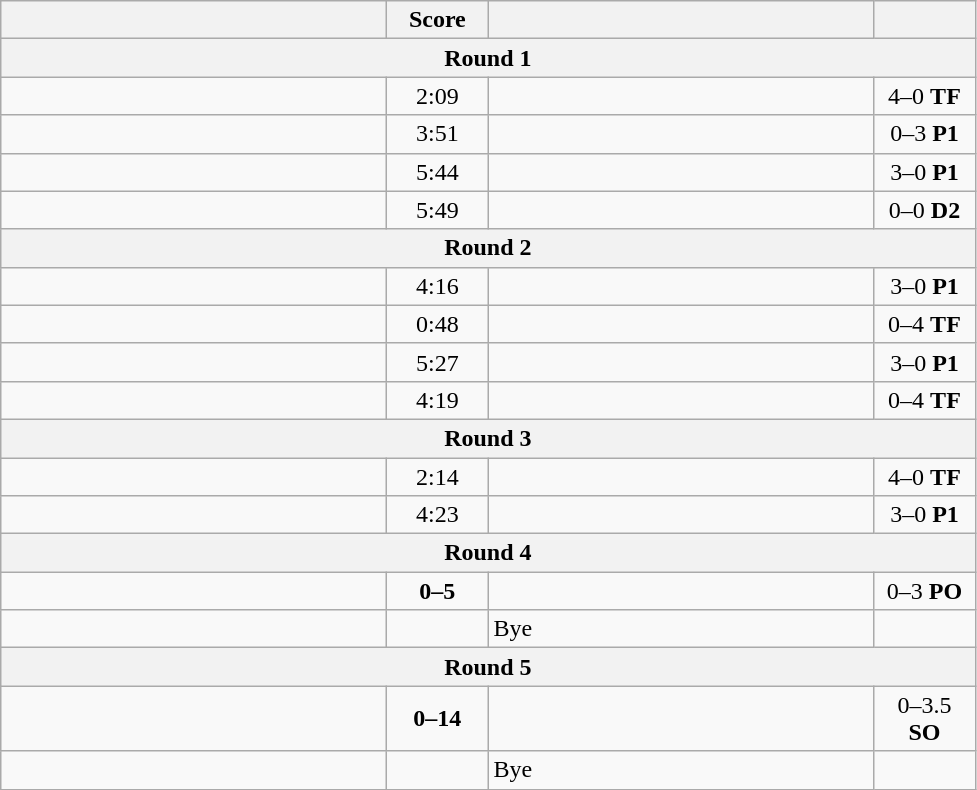<table class="wikitable" style="text-align: center;">
<tr>
<th align="right" width="250"></th>
<th width="60">Score</th>
<th align="left" width="250"></th>
<th width="60"></th>
</tr>
<tr>
<th colspan="4">Round 1</th>
</tr>
<tr>
<td align="left"><strong></strong></td>
<td>2:09</td>
<td align="left"></td>
<td>4–0 <strong>TF</strong></td>
</tr>
<tr>
<td align="left"></td>
<td>3:51</td>
<td align="left"><strong></strong></td>
<td>0–3 <strong>P1</strong></td>
</tr>
<tr>
<td align="left"><strong></strong></td>
<td>5:44</td>
<td align="left"></td>
<td>3–0 <strong>P1</strong></td>
</tr>
<tr>
<td align="left"></td>
<td>5:49</td>
<td align="left"></td>
<td>0–0 <strong>D2</strong></td>
</tr>
<tr>
<th colspan="4">Round 2</th>
</tr>
<tr>
<td align="left"><strong></strong></td>
<td>4:16</td>
<td align="left"></td>
<td>3–0 <strong>P1</strong></td>
</tr>
<tr>
<td align="left"></td>
<td>0:48</td>
<td align="left"><strong></strong></td>
<td>0–4 <strong>TF</strong></td>
</tr>
<tr>
<td align="left"><strong></strong></td>
<td>5:27</td>
<td align="left"></td>
<td>3–0 <strong>P1</strong></td>
</tr>
<tr>
<td align="left"></td>
<td>4:19</td>
<td align="left"><strong></strong></td>
<td>0–4 <strong>TF</strong></td>
</tr>
<tr>
<th colspan="4">Round 3</th>
</tr>
<tr>
<td align="left"><strong></strong></td>
<td>2:14</td>
<td align="left"></td>
<td>4–0 <strong>TF</strong></td>
</tr>
<tr>
<td align="left"><strong></strong></td>
<td>4:23</td>
<td align="left"></td>
<td>3–0 <strong>P1</strong></td>
</tr>
<tr>
<th colspan="4">Round 4</th>
</tr>
<tr>
<td align="left"></td>
<td><strong>0–5</strong></td>
<td align="left"><strong></strong></td>
<td>0–3 <strong>PO</strong></td>
</tr>
<tr>
<td align="left"><strong></strong></td>
<td></td>
<td align="left">Bye</td>
<td></td>
</tr>
<tr>
<th colspan="4">Round 5</th>
</tr>
<tr>
<td align="left"></td>
<td><strong>0–14</strong></td>
<td align="left"><strong></strong></td>
<td>0–3.5 <strong>SO</strong></td>
</tr>
<tr>
<td align="left"><strong></strong></td>
<td></td>
<td align="left">Bye</td>
<td></td>
</tr>
</table>
